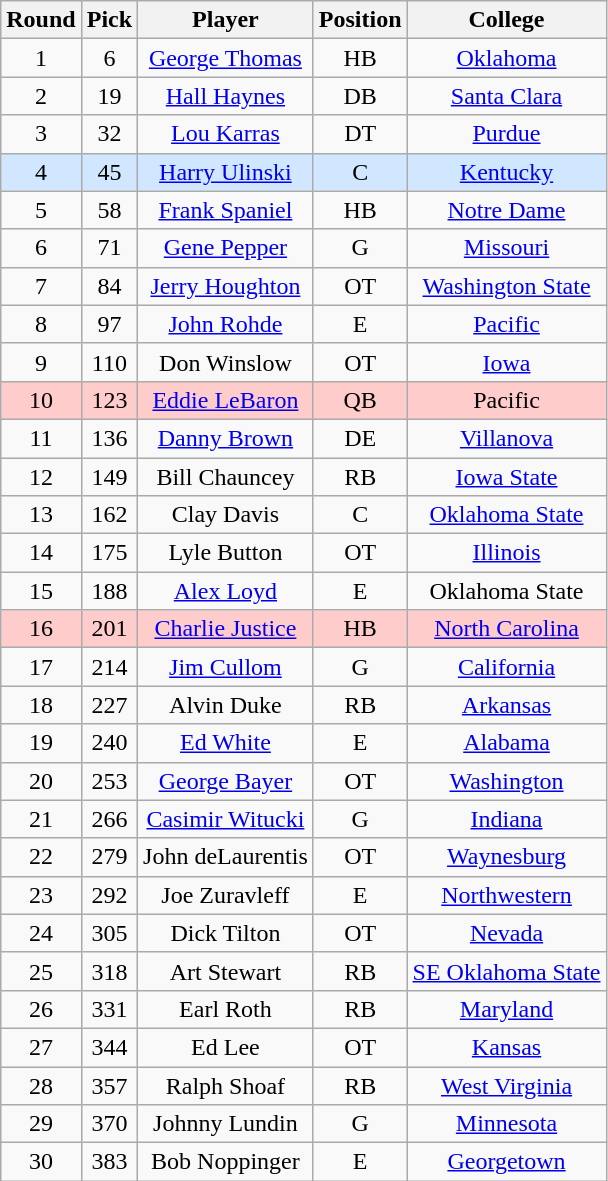<table class="wikitable sortable sortable"  style="text-align:center;">
<tr>
<th>Round</th>
<th>Pick</th>
<th>Player</th>
<th>Position</th>
<th>College</th>
</tr>
<tr>
<td>1</td>
<td>6</td>
<td><a href='#'>George Thomas</a></td>
<td>HB</td>
<td><a href='#'>Oklahoma</a></td>
</tr>
<tr>
<td>2</td>
<td>19</td>
<td><a href='#'>Hall Haynes</a></td>
<td>DB</td>
<td><a href='#'>Santa Clara</a></td>
</tr>
<tr>
<td>3</td>
<td>32</td>
<td><a href='#'>Lou Karras</a></td>
<td>DT</td>
<td><a href='#'>Purdue</a></td>
</tr>
<tr style="background:#d0e7ff;">
<td>4</td>
<td>45</td>
<td><a href='#'>Harry Ulinski</a></td>
<td>C</td>
<td><a href='#'>Kentucky</a></td>
</tr>
<tr>
<td>5</td>
<td>58</td>
<td><a href='#'>Frank Spaniel</a></td>
<td>HB</td>
<td><a href='#'>Notre Dame</a></td>
</tr>
<tr>
<td>6</td>
<td>71</td>
<td><a href='#'>Gene Pepper</a></td>
<td>G</td>
<td><a href='#'>Missouri</a></td>
</tr>
<tr>
<td>7</td>
<td>84</td>
<td><a href='#'>Jerry Houghton</a></td>
<td>OT</td>
<td><a href='#'>Washington State</a></td>
</tr>
<tr>
<td>8</td>
<td>97</td>
<td><a href='#'>John Rohde</a></td>
<td>E</td>
<td><a href='#'>Pacific</a></td>
</tr>
<tr>
<td>9</td>
<td>110</td>
<td>Don Winslow</td>
<td>OT</td>
<td><a href='#'>Iowa</a></td>
</tr>
<tr style="background:#fcc;">
<td>10</td>
<td>123</td>
<td><a href='#'>Eddie LeBaron</a></td>
<td>QB</td>
<td>Pacific</td>
</tr>
<tr>
<td>11</td>
<td>136</td>
<td><a href='#'>Danny Brown</a></td>
<td>DE</td>
<td><a href='#'>Villanova</a></td>
</tr>
<tr>
<td>12</td>
<td>149</td>
<td>Bill Chauncey</td>
<td>RB</td>
<td><a href='#'>Iowa State</a></td>
</tr>
<tr>
<td>13</td>
<td>162</td>
<td>Clay Davis</td>
<td>C</td>
<td><a href='#'>Oklahoma State</a></td>
</tr>
<tr>
<td>14</td>
<td>175</td>
<td>Lyle Button</td>
<td>OT</td>
<td><a href='#'>Illinois</a></td>
</tr>
<tr>
<td>15</td>
<td>188</td>
<td><a href='#'>Alex Loyd</a></td>
<td>E</td>
<td>Oklahoma State</td>
</tr>
<tr style="background:#fcc;">
<td>16</td>
<td>201</td>
<td><a href='#'>Charlie Justice</a></td>
<td>HB</td>
<td><a href='#'>North Carolina</a></td>
</tr>
<tr>
<td>17</td>
<td>214</td>
<td><a href='#'>Jim Cullom</a></td>
<td>G</td>
<td><a href='#'>California</a></td>
</tr>
<tr>
<td>18</td>
<td>227</td>
<td>Alvin Duke</td>
<td>RB</td>
<td><a href='#'>Arkansas</a></td>
</tr>
<tr>
<td>19</td>
<td>240</td>
<td><a href='#'>Ed White</a></td>
<td>E</td>
<td><a href='#'>Alabama</a></td>
</tr>
<tr>
<td>20</td>
<td>253</td>
<td><a href='#'>George Bayer</a></td>
<td>OT</td>
<td><a href='#'>Washington</a></td>
</tr>
<tr>
<td>21</td>
<td>266</td>
<td><a href='#'>Casimir Witucki</a></td>
<td>G</td>
<td><a href='#'>Indiana</a></td>
</tr>
<tr>
<td>22</td>
<td>279</td>
<td>John deLaurentis</td>
<td>OT</td>
<td><a href='#'>Waynesburg</a></td>
</tr>
<tr>
<td>23</td>
<td>292</td>
<td>Joe Zuravleff</td>
<td>E</td>
<td><a href='#'>Northwestern</a></td>
</tr>
<tr>
<td>24</td>
<td>305</td>
<td>Dick Tilton</td>
<td>OT</td>
<td><a href='#'>Nevada</a></td>
</tr>
<tr>
<td>25</td>
<td>318</td>
<td>Art Stewart</td>
<td>RB</td>
<td><a href='#'>SE Oklahoma State</a></td>
</tr>
<tr>
<td>26</td>
<td>331</td>
<td>Earl Roth</td>
<td>RB</td>
<td><a href='#'>Maryland</a></td>
</tr>
<tr>
<td>27</td>
<td>344</td>
<td>Ed Lee</td>
<td>OT</td>
<td><a href='#'>Kansas</a></td>
</tr>
<tr>
<td>28</td>
<td>357</td>
<td>Ralph Shoaf</td>
<td>RB</td>
<td><a href='#'>West Virginia</a></td>
</tr>
<tr>
<td>29</td>
<td>370</td>
<td>Johnny Lundin</td>
<td>G</td>
<td><a href='#'>Minnesota</a></td>
</tr>
<tr>
<td>30</td>
<td>383</td>
<td>Bob Noppinger</td>
<td>E</td>
<td><a href='#'>Georgetown</a></td>
</tr>
</table>
